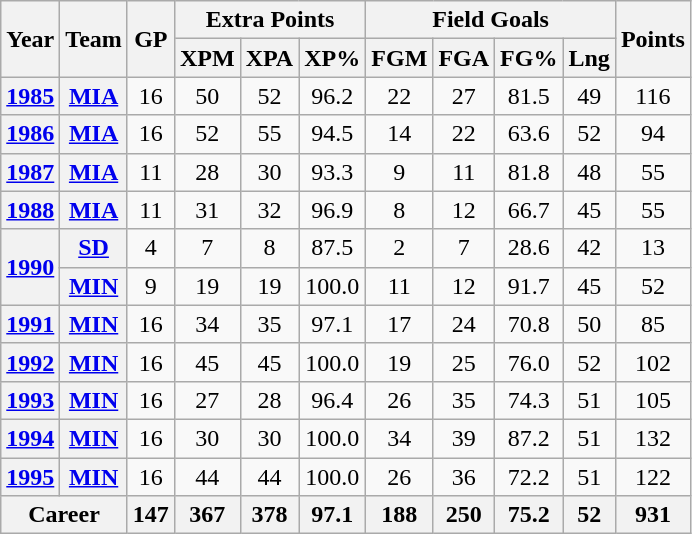<table class="wikitable" style="text-align:center">
<tr>
<th rowspan="2">Year</th>
<th rowspan="2">Team</th>
<th rowspan="2">GP</th>
<th colspan="3">Extra Points</th>
<th colspan="4">Field Goals</th>
<th rowspan="2">Points</th>
</tr>
<tr>
<th>XPM</th>
<th>XPA</th>
<th>XP%</th>
<th>FGM</th>
<th>FGA</th>
<th>FG%</th>
<th>Lng</th>
</tr>
<tr>
<th><a href='#'>1985</a></th>
<th><a href='#'>MIA</a></th>
<td>16</td>
<td>50</td>
<td>52</td>
<td>96.2</td>
<td>22</td>
<td>27</td>
<td>81.5</td>
<td>49</td>
<td>116</td>
</tr>
<tr>
<th><a href='#'>1986</a></th>
<th><a href='#'>MIA</a></th>
<td>16</td>
<td>52</td>
<td>55</td>
<td>94.5</td>
<td>14</td>
<td>22</td>
<td>63.6</td>
<td>52</td>
<td>94</td>
</tr>
<tr>
<th><a href='#'>1987</a></th>
<th><a href='#'>MIA</a></th>
<td>11</td>
<td>28</td>
<td>30</td>
<td>93.3</td>
<td>9</td>
<td>11</td>
<td>81.8</td>
<td>48</td>
<td>55</td>
</tr>
<tr>
<th><a href='#'>1988</a></th>
<th><a href='#'>MIA</a></th>
<td>11</td>
<td>31</td>
<td>32</td>
<td>96.9</td>
<td>8</td>
<td>12</td>
<td>66.7</td>
<td>45</td>
<td>55</td>
</tr>
<tr>
<th rowspan="2"><a href='#'>1990</a></th>
<th><a href='#'>SD</a></th>
<td>4</td>
<td>7</td>
<td>8</td>
<td>87.5</td>
<td>2</td>
<td>7</td>
<td>28.6</td>
<td>42</td>
<td>13</td>
</tr>
<tr>
<th><a href='#'>MIN</a></th>
<td>9</td>
<td>19</td>
<td>19</td>
<td>100.0</td>
<td>11</td>
<td>12</td>
<td>91.7</td>
<td>45</td>
<td>52</td>
</tr>
<tr>
<th><a href='#'>1991</a></th>
<th><a href='#'>MIN</a></th>
<td>16</td>
<td>34</td>
<td>35</td>
<td>97.1</td>
<td>17</td>
<td>24</td>
<td>70.8</td>
<td>50</td>
<td>85</td>
</tr>
<tr>
<th><a href='#'>1992</a></th>
<th><a href='#'>MIN</a></th>
<td>16</td>
<td>45</td>
<td>45</td>
<td>100.0</td>
<td>19</td>
<td>25</td>
<td>76.0</td>
<td>52</td>
<td>102</td>
</tr>
<tr>
<th><a href='#'>1993</a></th>
<th><a href='#'>MIN</a></th>
<td>16</td>
<td>27</td>
<td>28</td>
<td>96.4</td>
<td>26</td>
<td>35</td>
<td>74.3</td>
<td>51</td>
<td>105</td>
</tr>
<tr>
<th><a href='#'>1994</a></th>
<th><a href='#'>MIN</a></th>
<td>16</td>
<td>30</td>
<td>30</td>
<td>100.0</td>
<td>34</td>
<td>39</td>
<td>87.2</td>
<td>51</td>
<td>132</td>
</tr>
<tr>
<th><a href='#'>1995</a></th>
<th><a href='#'>MIN</a></th>
<td>16</td>
<td>44</td>
<td>44</td>
<td>100.0</td>
<td>26</td>
<td>36</td>
<td>72.2</td>
<td>51</td>
<td>122</td>
</tr>
<tr>
<th colspan="2">Career</th>
<th>147</th>
<th>367</th>
<th>378</th>
<th>97.1</th>
<th>188</th>
<th>250</th>
<th>75.2</th>
<th>52</th>
<th>931</th>
</tr>
</table>
